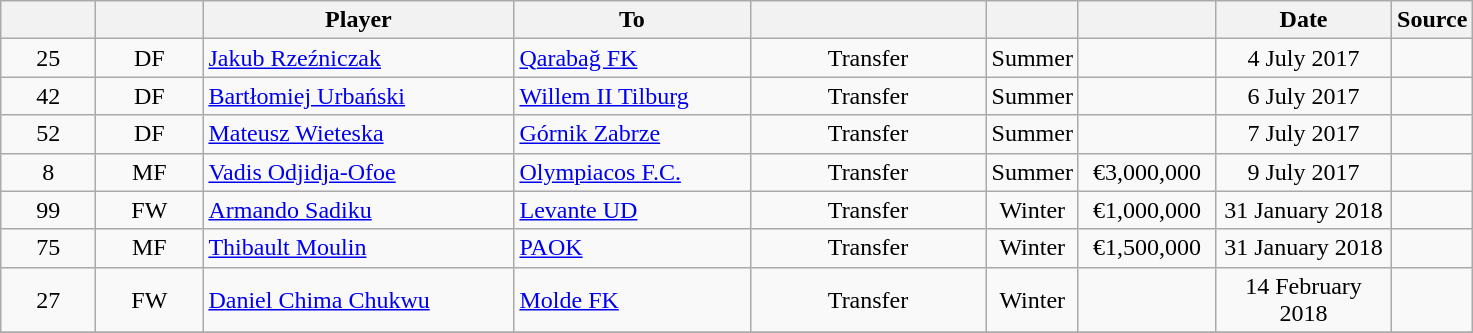<table class="wikitable" style="text-align:center;">
<tr>
<th style="width:56px;"></th>
<th style="width:64px;"></th>
<th style="width:200px;">Player</th>
<th style="width:150px;">To</th>
<th style="width:150px;"></th>
<th></th>
<th style="width:84px;"></th>
<th style="width:110px;"><strong>Date</strong></th>
<th>Source</th>
</tr>
<tr>
<td>25</td>
<td>DF</td>
<td align=left> <a href='#'>Jakub Rzeźniczak</a></td>
<td style="text-align:left"><a href='#'>Qarabağ FK</a></td>
<td>Transfer</td>
<td>Summer</td>
<td></td>
<td>4 July 2017</td>
<td></td>
</tr>
<tr>
<td>42</td>
<td>DF</td>
<td align=left> <a href='#'>Bartłomiej Urbański</a></td>
<td style="text-align:left"><a href='#'>Willem II Tilburg</a></td>
<td>Transfer</td>
<td>Summer</td>
<td></td>
<td>6 July 2017</td>
<td></td>
</tr>
<tr>
<td>52</td>
<td>DF</td>
<td align=left> <a href='#'>Mateusz Wieteska</a></td>
<td style="text-align:left"><a href='#'>Górnik Zabrze</a></td>
<td>Transfer</td>
<td>Summer</td>
<td></td>
<td>7 July 2017</td>
<td></td>
</tr>
<tr>
<td>8</td>
<td>MF</td>
<td align=left> <a href='#'>Vadis Odjidja-Ofoe</a></td>
<td style="text-align:left"><a href='#'>Olympiacos F.C.</a></td>
<td>Transfer</td>
<td>Summer</td>
<td>€3,000,000</td>
<td>9 July 2017</td>
<td></td>
</tr>
<tr>
<td>99</td>
<td>FW</td>
<td align=left> <a href='#'>Armando Sadiku</a></td>
<td style="text-align:left"><a href='#'>Levante UD</a></td>
<td>Transfer</td>
<td>Winter</td>
<td>€1,000,000</td>
<td>31 January 2018</td>
<td></td>
</tr>
<tr>
<td>75</td>
<td>MF</td>
<td align=left> <a href='#'>Thibault Moulin</a></td>
<td style="text-align:left"><a href='#'>PAOK</a></td>
<td>Transfer</td>
<td>Winter</td>
<td>€1,500,000</td>
<td>31 January 2018</td>
<td></td>
</tr>
<tr>
<td>27</td>
<td>FW</td>
<td align=left> <a href='#'>Daniel Chima Chukwu</a></td>
<td style="text-align:left"><a href='#'>Molde FK</a></td>
<td>Transfer</td>
<td>Winter</td>
<td></td>
<td>14 February 2018</td>
<td></td>
</tr>
<tr>
</tr>
</table>
